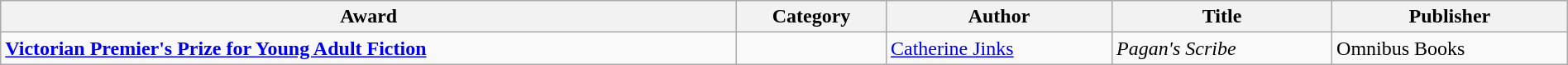<table class="wikitable" width=100%>
<tr>
<th>Award</th>
<th>Category</th>
<th>Author</th>
<th>Title</th>
<th>Publisher</th>
</tr>
<tr>
<td><strong><a href='#'>Victorian Premier's Prize for Young Adult Fiction</a></strong></td>
<td></td>
<td><a href='#'>Catherine Jinks</a></td>
<td><em>Pagan's Scribe</em></td>
<td>Omnibus Books</td>
</tr>
</table>
